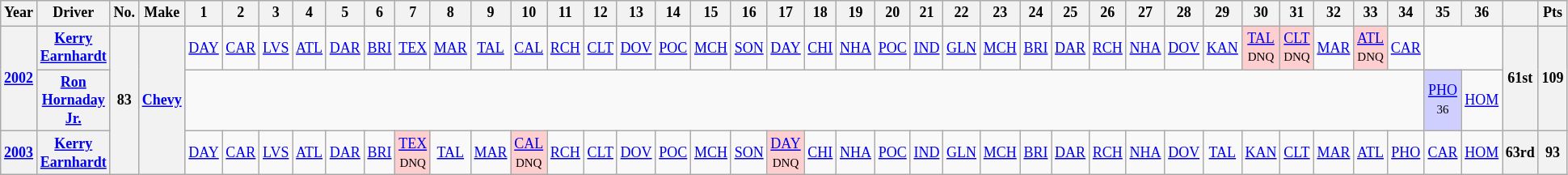<table class="wikitable" style="text-align:center; font-size:75%">
<tr>
<th>Year</th>
<th>Driver</th>
<th>No.</th>
<th>Make</th>
<th>1</th>
<th>2</th>
<th>3</th>
<th>4</th>
<th>5</th>
<th>6</th>
<th>7</th>
<th>8</th>
<th>9</th>
<th>10</th>
<th>11</th>
<th>12</th>
<th>13</th>
<th>14</th>
<th>15</th>
<th>16</th>
<th>17</th>
<th>18</th>
<th>19</th>
<th>20</th>
<th>21</th>
<th>22</th>
<th>23</th>
<th>24</th>
<th>25</th>
<th>26</th>
<th>27</th>
<th>28</th>
<th>29</th>
<th>30</th>
<th>31</th>
<th>32</th>
<th>33</th>
<th>34</th>
<th>35</th>
<th>36</th>
<th></th>
<th>Pts</th>
</tr>
<tr>
<th rowspan=2><a href='#'>2002</a></th>
<th><a href='#'>Kerry Earnhardt</a></th>
<th rowspan=3>83</th>
<th rowspan=3><a href='#'>Chevy</a></th>
<td><a href='#'>DAY</a></td>
<td><a href='#'>CAR</a></td>
<td><a href='#'>LVS</a></td>
<td><a href='#'>ATL</a></td>
<td><a href='#'>DAR</a></td>
<td><a href='#'>BRI</a></td>
<td><a href='#'>TEX</a></td>
<td><a href='#'>MAR</a></td>
<td><a href='#'>TAL</a></td>
<td><a href='#'>CAL</a></td>
<td><a href='#'>RCH</a></td>
<td><a href='#'>CLT</a></td>
<td><a href='#'>DOV</a></td>
<td><a href='#'>POC</a></td>
<td><a href='#'>MCH</a></td>
<td><a href='#'>SON</a></td>
<td><a href='#'>DAY</a></td>
<td><a href='#'>CHI</a></td>
<td><a href='#'>NHA</a></td>
<td><a href='#'>POC</a></td>
<td><a href='#'>IND</a></td>
<td><a href='#'>GLN</a></td>
<td><a href='#'>MCH</a></td>
<td><a href='#'>BRI</a></td>
<td><a href='#'>DAR</a></td>
<td><a href='#'>RCH</a></td>
<td><a href='#'>NHA</a></td>
<td><a href='#'>DOV</a></td>
<td><a href='#'>KAN</a></td>
<td style="background:#FFCFCF;"><a href='#'>TAL</a><br><small>DNQ</small></td>
<td style="background:#FFCFCF;"><a href='#'>CLT</a><br><small>DNQ</small></td>
<td><a href='#'>MAR</a></td>
<td style="background:#FFCFCF;"><a href='#'>ATL</a><br><small>DNQ</small></td>
<td><a href='#'>CAR</a></td>
<td colspan=2></td>
<th rowspan=2>61st</th>
<th rowspan=2>109</th>
</tr>
<tr>
<th><a href='#'>Ron Hornaday Jr.</a></th>
<td colspan=34></td>
<td style="background:#CFCFFF;"><a href='#'>PHO</a><br><small>36</small></td>
<td><a href='#'>HOM</a></td>
</tr>
<tr>
<th><a href='#'>2003</a></th>
<th><a href='#'>Kerry Earnhardt</a></th>
<td><a href='#'>DAY</a></td>
<td><a href='#'>CAR</a></td>
<td><a href='#'>LVS</a></td>
<td><a href='#'>ATL</a></td>
<td><a href='#'>DAR</a></td>
<td><a href='#'>BRI</a></td>
<td style="background:#FFCFCF;"><a href='#'>TEX</a><br><small>DNQ</small></td>
<td><a href='#'>TAL</a></td>
<td><a href='#'>MAR</a></td>
<td style="background:#FFCFCF;"><a href='#'>CAL</a><br><small>DNQ</small></td>
<td><a href='#'>RCH</a></td>
<td><a href='#'>CLT</a></td>
<td><a href='#'>DOV</a></td>
<td><a href='#'>POC</a></td>
<td><a href='#'>MCH</a></td>
<td><a href='#'>SON</a></td>
<td style="background:#FFCFCF;"><a href='#'>DAY</a><br><small>DNQ</small></td>
<td><a href='#'>CHI</a></td>
<td><a href='#'>NHA</a></td>
<td><a href='#'>POC</a></td>
<td><a href='#'>IND</a></td>
<td><a href='#'>GLN</a></td>
<td><a href='#'>MCH</a></td>
<td><a href='#'>BRI</a></td>
<td><a href='#'>DAR</a></td>
<td><a href='#'>RCH</a></td>
<td><a href='#'>NHA</a></td>
<td><a href='#'>DOV</a></td>
<td><a href='#'>TAL</a></td>
<td><a href='#'>KAN</a></td>
<td><a href='#'>CLT</a></td>
<td><a href='#'>MAR</a></td>
<td><a href='#'>ATL</a></td>
<td><a href='#'>PHO</a></td>
<td><a href='#'>CAR</a></td>
<td><a href='#'>HOM</a></td>
<th>63rd</th>
<th>93</th>
</tr>
</table>
